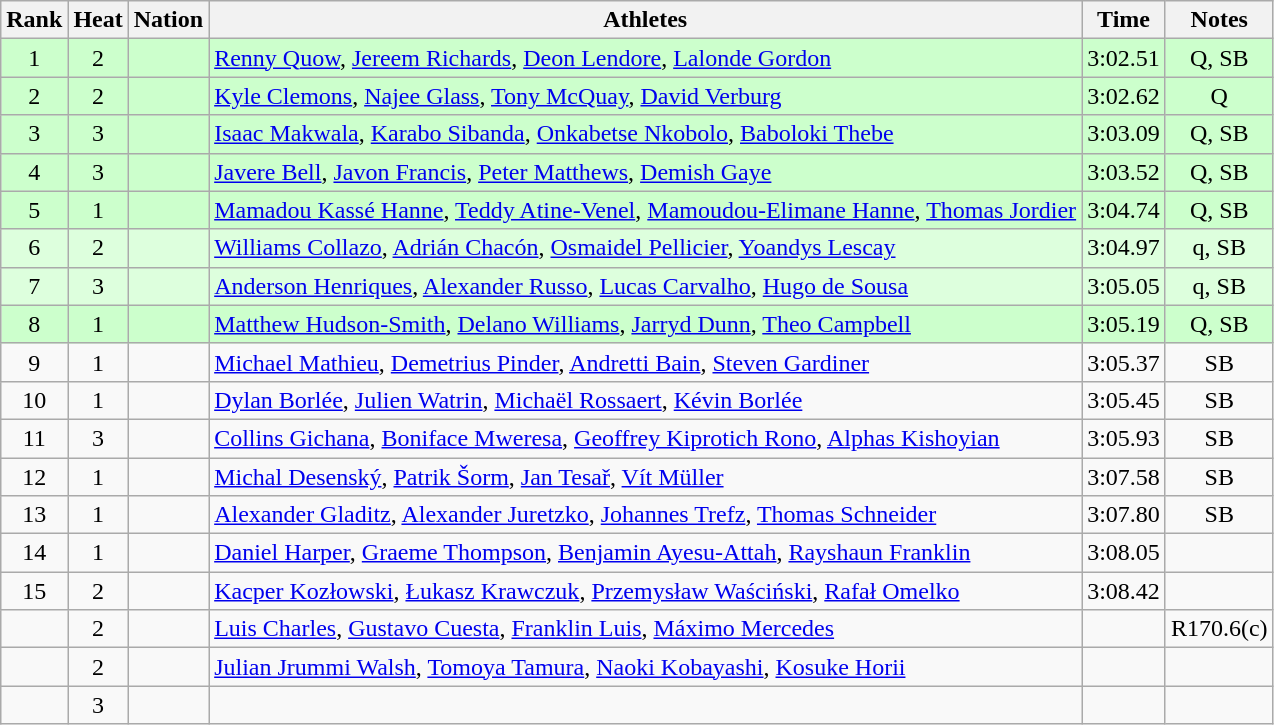<table class="wikitable sortable" style="text-align:center">
<tr>
<th>Rank</th>
<th>Heat</th>
<th>Nation</th>
<th>Athletes</th>
<th>Time</th>
<th>Notes</th>
</tr>
<tr bgcolor=ccffcc>
<td>1</td>
<td>2</td>
<td align=left></td>
<td align=left><a href='#'>Renny Quow</a>, <a href='#'>Jereem Richards</a>, <a href='#'>Deon Lendore</a>, <a href='#'>Lalonde Gordon</a></td>
<td>3:02.51</td>
<td>Q, SB</td>
</tr>
<tr bgcolor=ccffcc>
<td>2</td>
<td>2</td>
<td align=left></td>
<td align=left><a href='#'>Kyle Clemons</a>, <a href='#'>Najee Glass</a>, <a href='#'>Tony McQuay</a>, <a href='#'>David Verburg</a></td>
<td>3:02.62</td>
<td>Q</td>
</tr>
<tr bgcolor=ccffcc>
<td>3</td>
<td>3</td>
<td align=left></td>
<td align=left><a href='#'>Isaac Makwala</a>, <a href='#'>Karabo Sibanda</a>, <a href='#'>Onkabetse Nkobolo</a>, <a href='#'>Baboloki Thebe</a></td>
<td>3:03.09</td>
<td>Q, SB</td>
</tr>
<tr bgcolor=ccffcc>
<td>4</td>
<td>3</td>
<td align=left></td>
<td align=left><a href='#'>Javere Bell</a>, <a href='#'>Javon Francis</a>, <a href='#'>Peter Matthews</a>, <a href='#'>Demish Gaye</a></td>
<td>3:03.52</td>
<td>Q, SB</td>
</tr>
<tr bgcolor=ccffcc>
<td>5</td>
<td>1</td>
<td align=left></td>
<td align=left><a href='#'>Mamadou Kassé Hanne</a>, <a href='#'>Teddy Atine-Venel</a>, <a href='#'>Mamoudou-Elimane Hanne</a>, <a href='#'>Thomas Jordier</a></td>
<td>3:04.74</td>
<td>Q, SB</td>
</tr>
<tr bgcolor=ddffdd>
<td>6</td>
<td>2</td>
<td align=left></td>
<td align=left><a href='#'>Williams Collazo</a>, <a href='#'>Adrián Chacón</a>, <a href='#'>Osmaidel Pellicier</a>, <a href='#'>Yoandys Lescay</a></td>
<td>3:04.97</td>
<td>q, SB</td>
</tr>
<tr bgcolor=ddffdd>
<td>7</td>
<td>3</td>
<td align=left></td>
<td align=left><a href='#'>Anderson Henriques</a>, <a href='#'>Alexander Russo</a>, <a href='#'>Lucas Carvalho</a>, <a href='#'>Hugo de Sousa</a></td>
<td>3:05.05</td>
<td>q, SB</td>
</tr>
<tr bgcolor=ccffcc>
<td>8</td>
<td>1</td>
<td align=left></td>
<td align=left><a href='#'>Matthew Hudson-Smith</a>, <a href='#'>Delano Williams</a>, <a href='#'>Jarryd Dunn</a>, <a href='#'>Theo Campbell</a></td>
<td>3:05.19</td>
<td>Q, SB</td>
</tr>
<tr>
<td>9</td>
<td>1</td>
<td align=left></td>
<td align=left><a href='#'>Michael Mathieu</a>, <a href='#'>Demetrius Pinder</a>, <a href='#'>Andretti Bain</a>, <a href='#'>Steven Gardiner</a></td>
<td>3:05.37</td>
<td>SB</td>
</tr>
<tr>
<td>10</td>
<td>1</td>
<td align=left></td>
<td align=left><a href='#'>Dylan Borlée</a>, <a href='#'>Julien Watrin</a>, <a href='#'>Michaël Rossaert</a>, <a href='#'>Kévin Borlée</a></td>
<td>3:05.45</td>
<td>SB</td>
</tr>
<tr>
<td>11</td>
<td>3</td>
<td align=left></td>
<td align=left><a href='#'>Collins Gichana</a>, <a href='#'>Boniface Mweresa</a>, <a href='#'>Geoffrey Kiprotich Rono</a>, <a href='#'>Alphas Kishoyian</a></td>
<td>3:05.93</td>
<td>SB</td>
</tr>
<tr>
<td>12</td>
<td>1</td>
<td align=left></td>
<td align=left><a href='#'>Michal Desenský</a>, <a href='#'>Patrik Šorm</a>, <a href='#'>Jan Tesař</a>, <a href='#'>Vít Müller</a></td>
<td>3:07.58</td>
<td>SB</td>
</tr>
<tr>
<td>13</td>
<td>1</td>
<td align=left></td>
<td align=left><a href='#'>Alexander Gladitz</a>, <a href='#'>Alexander Juretzko</a>, <a href='#'>Johannes Trefz</a>, <a href='#'>Thomas Schneider</a></td>
<td>3:07.80</td>
<td>SB</td>
</tr>
<tr>
<td>14</td>
<td>1</td>
<td align=left></td>
<td align=left><a href='#'>Daniel Harper</a>, <a href='#'>Graeme Thompson</a>, <a href='#'>Benjamin Ayesu-Attah</a>, <a href='#'>Rayshaun Franklin</a></td>
<td>3:08.05</td>
<td></td>
</tr>
<tr>
<td>15</td>
<td>2</td>
<td align=left></td>
<td align=left><a href='#'>Kacper Kozłowski</a>, <a href='#'>Łukasz Krawczuk</a>, <a href='#'>Przemysław Waściński</a>, <a href='#'>Rafał Omelko</a></td>
<td>3:08.42</td>
<td></td>
</tr>
<tr>
<td></td>
<td>2</td>
<td align=left></td>
<td align=left><a href='#'>Luis Charles</a>, <a href='#'>Gustavo Cuesta</a>, <a href='#'>Franklin Luis</a>, <a href='#'>Máximo Mercedes</a></td>
<td></td>
<td>R170.6(c)</td>
</tr>
<tr>
<td></td>
<td>2</td>
<td align=left></td>
<td align=left><a href='#'>Julian Jrummi Walsh</a>, <a href='#'>Tomoya Tamura</a>, <a href='#'>Naoki Kobayashi</a>, <a href='#'>Kosuke Horii</a></td>
<td></td>
<td></td>
</tr>
<tr>
<td></td>
<td>3</td>
<td align=left></td>
<td align=left></td>
<td></td>
<td></td>
</tr>
</table>
